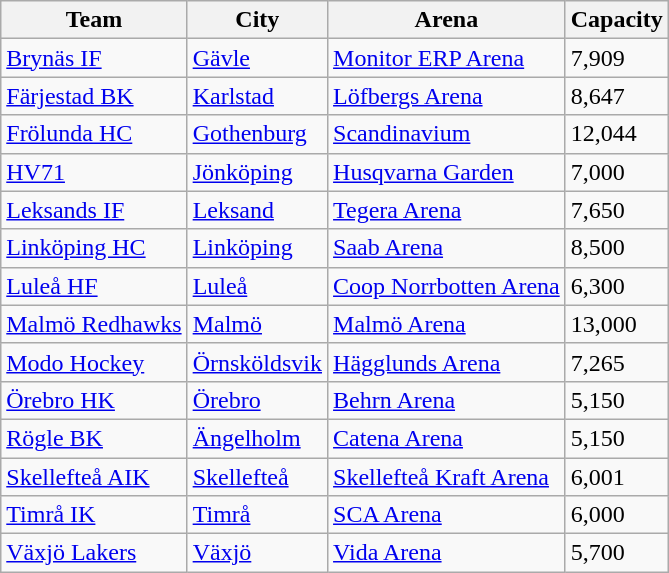<table class="wikitable sortable">
<tr>
<th>Team</th>
<th>City</th>
<th>Arena</th>
<th>Capacity</th>
</tr>
<tr>
<td><a href='#'>Brynäs IF</a></td>
<td><a href='#'>Gävle</a></td>
<td><a href='#'>Monitor ERP Arena</a></td>
<td>7,909</td>
</tr>
<tr>
<td><a href='#'>Färjestad BK</a></td>
<td><a href='#'>Karlstad</a></td>
<td><a href='#'>Löfbergs Arena</a></td>
<td>8,647</td>
</tr>
<tr>
<td><a href='#'>Frölunda HC</a></td>
<td><a href='#'>Gothenburg</a></td>
<td><a href='#'>Scandinavium</a></td>
<td>12,044</td>
</tr>
<tr>
<td><a href='#'>HV71</a></td>
<td><a href='#'>Jönköping</a></td>
<td><a href='#'>Husqvarna Garden</a></td>
<td>7,000</td>
</tr>
<tr>
<td><a href='#'>Leksands IF</a></td>
<td><a href='#'>Leksand</a></td>
<td><a href='#'>Tegera Arena</a></td>
<td>7,650</td>
</tr>
<tr>
<td><a href='#'>Linköping HC</a></td>
<td><a href='#'>Linköping</a></td>
<td><a href='#'>Saab Arena</a></td>
<td>8,500</td>
</tr>
<tr>
<td><a href='#'>Luleå HF</a></td>
<td><a href='#'>Luleå</a></td>
<td><a href='#'>Coop Norrbotten Arena</a></td>
<td>6,300</td>
</tr>
<tr>
<td><a href='#'>Malmö Redhawks</a></td>
<td><a href='#'>Malmö</a></td>
<td><a href='#'>Malmö Arena</a></td>
<td>13,000</td>
</tr>
<tr>
<td><a href='#'>Modo Hockey</a></td>
<td><a href='#'>Örnsköldsvik</a></td>
<td><a href='#'>Hägglunds Arena</a></td>
<td>7,265</td>
</tr>
<tr>
<td><a href='#'>Örebro HK</a></td>
<td><a href='#'>Örebro</a></td>
<td><a href='#'>Behrn Arena</a></td>
<td>5,150</td>
</tr>
<tr>
<td><a href='#'>Rögle BK</a></td>
<td><a href='#'>Ängelholm</a></td>
<td><a href='#'>Catena Arena</a></td>
<td>5,150</td>
</tr>
<tr>
<td><a href='#'>Skellefteå AIK</a></td>
<td><a href='#'>Skellefteå</a></td>
<td><a href='#'>Skellefteå Kraft Arena</a></td>
<td>6,001</td>
</tr>
<tr>
<td><a href='#'>Timrå IK</a></td>
<td><a href='#'>Timrå</a></td>
<td><a href='#'>SCA Arena</a></td>
<td>6,000</td>
</tr>
<tr>
<td><a href='#'>Växjö Lakers</a></td>
<td><a href='#'>Växjö</a></td>
<td><a href='#'>Vida Arena</a></td>
<td>5,700</td>
</tr>
</table>
